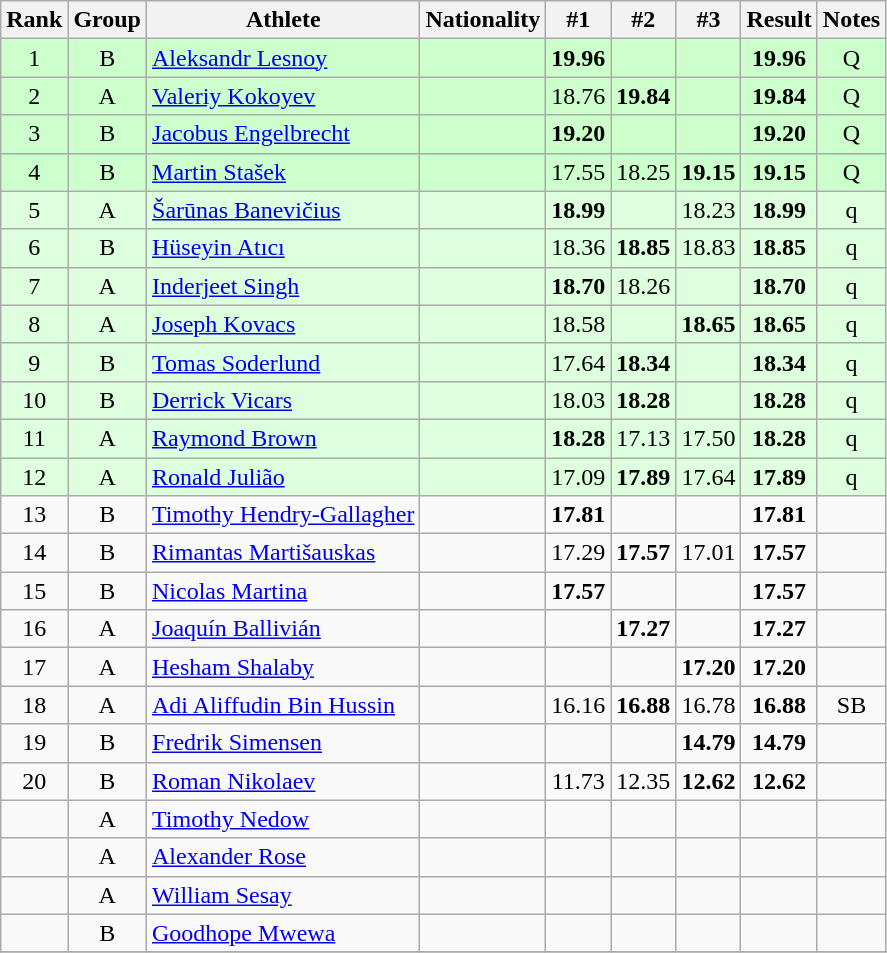<table class="wikitable sortable" style="text-align:center">
<tr>
<th>Rank</th>
<th>Group</th>
<th>Athlete</th>
<th>Nationality</th>
<th>#1</th>
<th>#2</th>
<th>#3</th>
<th>Result</th>
<th>Notes</th>
</tr>
<tr bgcolor=ccffcc>
<td>1</td>
<td>B</td>
<td align="left"><a href='#'>Aleksandr Lesnoy</a></td>
<td align=left></td>
<td><strong>19.96</strong></td>
<td></td>
<td></td>
<td><strong>19.96</strong></td>
<td>Q</td>
</tr>
<tr bgcolor=ccffcc>
<td>2</td>
<td>A</td>
<td align="left"><a href='#'>Valeriy Kokoyev</a></td>
<td align=left></td>
<td>18.76</td>
<td><strong>19.84</strong></td>
<td></td>
<td><strong>19.84</strong></td>
<td>Q</td>
</tr>
<tr bgcolor=ccffcc>
<td>3</td>
<td>B</td>
<td align="left"><a href='#'>Jacobus Engelbrecht</a></td>
<td align=left></td>
<td><strong>19.20</strong></td>
<td></td>
<td></td>
<td><strong>19.20</strong></td>
<td>Q</td>
</tr>
<tr bgcolor=ccffcc>
<td>4</td>
<td>B</td>
<td align="left"><a href='#'>Martin Stašek</a></td>
<td align=left></td>
<td>17.55</td>
<td>18.25</td>
<td><strong>19.15</strong></td>
<td><strong>19.15</strong></td>
<td>Q</td>
</tr>
<tr bgcolor=ddffdd>
<td>5</td>
<td>A</td>
<td align="left"><a href='#'>Šarūnas Banevičius</a></td>
<td align=left></td>
<td><strong>18.99</strong></td>
<td></td>
<td>18.23</td>
<td><strong>18.99</strong></td>
<td>q</td>
</tr>
<tr bgcolor=ddffdd>
<td>6</td>
<td>B</td>
<td align="left"><a href='#'>Hüseyin Atıcı</a></td>
<td align=left></td>
<td>18.36</td>
<td><strong>18.85</strong></td>
<td>18.83</td>
<td><strong>18.85</strong></td>
<td>q</td>
</tr>
<tr bgcolor=ddffdd>
<td>7</td>
<td>A</td>
<td align="left"><a href='#'>Inderjeet Singh</a></td>
<td align=left></td>
<td><strong>18.70</strong></td>
<td>18.26</td>
<td></td>
<td><strong>18.70</strong></td>
<td>q</td>
</tr>
<tr bgcolor=ddffdd>
<td>8</td>
<td>A</td>
<td align="left"><a href='#'>Joseph Kovacs</a></td>
<td align=left></td>
<td>18.58</td>
<td></td>
<td><strong>18.65</strong></td>
<td><strong>18.65</strong></td>
<td>q</td>
</tr>
<tr bgcolor=ddffdd>
<td>9</td>
<td>B</td>
<td align="left"><a href='#'>Tomas Soderlund</a></td>
<td align=left></td>
<td>17.64</td>
<td><strong>18.34</strong></td>
<td></td>
<td><strong>18.34</strong></td>
<td>q</td>
</tr>
<tr bgcolor=ddffdd>
<td>10</td>
<td>B</td>
<td align="left"><a href='#'>Derrick Vicars</a></td>
<td align=left></td>
<td>18.03</td>
<td><strong>18.28</strong></td>
<td></td>
<td><strong>18.28</strong></td>
<td>q</td>
</tr>
<tr bgcolor=ddffdd>
<td>11</td>
<td>A</td>
<td align="left"><a href='#'>Raymond Brown</a></td>
<td align=left></td>
<td><strong>18.28</strong></td>
<td>17.13</td>
<td>17.50</td>
<td><strong>18.28</strong></td>
<td>q</td>
</tr>
<tr bgcolor=ddffdd>
<td>12</td>
<td>A</td>
<td align="left"><a href='#'>Ronald Julião</a></td>
<td align=left></td>
<td>17.09</td>
<td><strong>17.89</strong></td>
<td>17.64</td>
<td><strong>17.89</strong></td>
<td>q</td>
</tr>
<tr>
<td>13</td>
<td>B</td>
<td align="left"><a href='#'>Timothy Hendry-Gallagher</a></td>
<td align=left></td>
<td><strong>17.81</strong></td>
<td></td>
<td></td>
<td><strong>17.81</strong></td>
<td></td>
</tr>
<tr>
<td>14</td>
<td>B</td>
<td align="left"><a href='#'>Rimantas Martišauskas</a></td>
<td align=left></td>
<td>17.29</td>
<td><strong>17.57</strong></td>
<td>17.01</td>
<td><strong>17.57</strong></td>
<td></td>
</tr>
<tr>
<td>15</td>
<td>B</td>
<td align="left"><a href='#'>Nicolas Martina</a></td>
<td align=left></td>
<td><strong>17.57</strong></td>
<td></td>
<td></td>
<td><strong>17.57</strong></td>
<td></td>
</tr>
<tr>
<td>16</td>
<td>A</td>
<td align="left"><a href='#'>Joaquín Ballivián</a></td>
<td align=left></td>
<td></td>
<td><strong>17.27</strong></td>
<td></td>
<td><strong>17.27</strong></td>
<td></td>
</tr>
<tr>
<td>17</td>
<td>A</td>
<td align="left"><a href='#'>Hesham Shalaby</a></td>
<td align=left></td>
<td></td>
<td></td>
<td><strong>17.20</strong></td>
<td><strong>17.20</strong></td>
<td></td>
</tr>
<tr>
<td>18</td>
<td>A</td>
<td align="left"><a href='#'>Adi Aliffudin Bin Hussin</a></td>
<td align=left></td>
<td>16.16</td>
<td><strong>16.88</strong></td>
<td>16.78</td>
<td><strong>16.88</strong></td>
<td>SB</td>
</tr>
<tr>
<td>19</td>
<td>B</td>
<td align="left"><a href='#'>Fredrik Simensen</a></td>
<td align=left></td>
<td></td>
<td></td>
<td><strong>14.79</strong></td>
<td><strong>14.79</strong></td>
<td></td>
</tr>
<tr>
<td>20</td>
<td>B</td>
<td align="left"><a href='#'>Roman Nikolaev</a></td>
<td align=left></td>
<td>11.73</td>
<td>12.35</td>
<td><strong>12.62</strong></td>
<td><strong>12.62</strong></td>
<td></td>
</tr>
<tr>
<td></td>
<td>A</td>
<td align="left"><a href='#'>Timothy Nedow</a></td>
<td align=left></td>
<td></td>
<td></td>
<td></td>
<td><strong></strong></td>
<td></td>
</tr>
<tr>
<td></td>
<td>A</td>
<td align="left"><a href='#'>Alexander Rose</a></td>
<td align=left></td>
<td></td>
<td></td>
<td></td>
<td><strong></strong></td>
<td></td>
</tr>
<tr>
<td></td>
<td>A</td>
<td align="left"><a href='#'>William Sesay</a></td>
<td align=left></td>
<td></td>
<td></td>
<td></td>
<td><strong></strong></td>
<td></td>
</tr>
<tr>
<td></td>
<td>B</td>
<td align="left"><a href='#'>Goodhope Mwewa</a></td>
<td align=left></td>
<td></td>
<td></td>
<td></td>
<td><strong></strong></td>
<td></td>
</tr>
<tr>
</tr>
</table>
